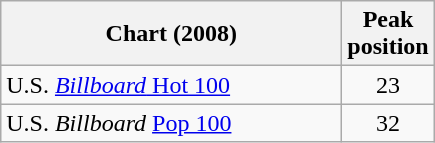<table class="wikitable sortable">
<tr>
<th style="width:220px;">Chart (2008)</th>
<th>Peak<br>position</th>
</tr>
<tr>
<td>U.S. <a href='#'><em>Billboard</em> Hot 100</a></td>
<td style="text-align:center;">23</td>
</tr>
<tr>
<td>U.S. <em>Billboard</em> <a href='#'>Pop 100</a></td>
<td style="text-align:center;">32</td>
</tr>
</table>
